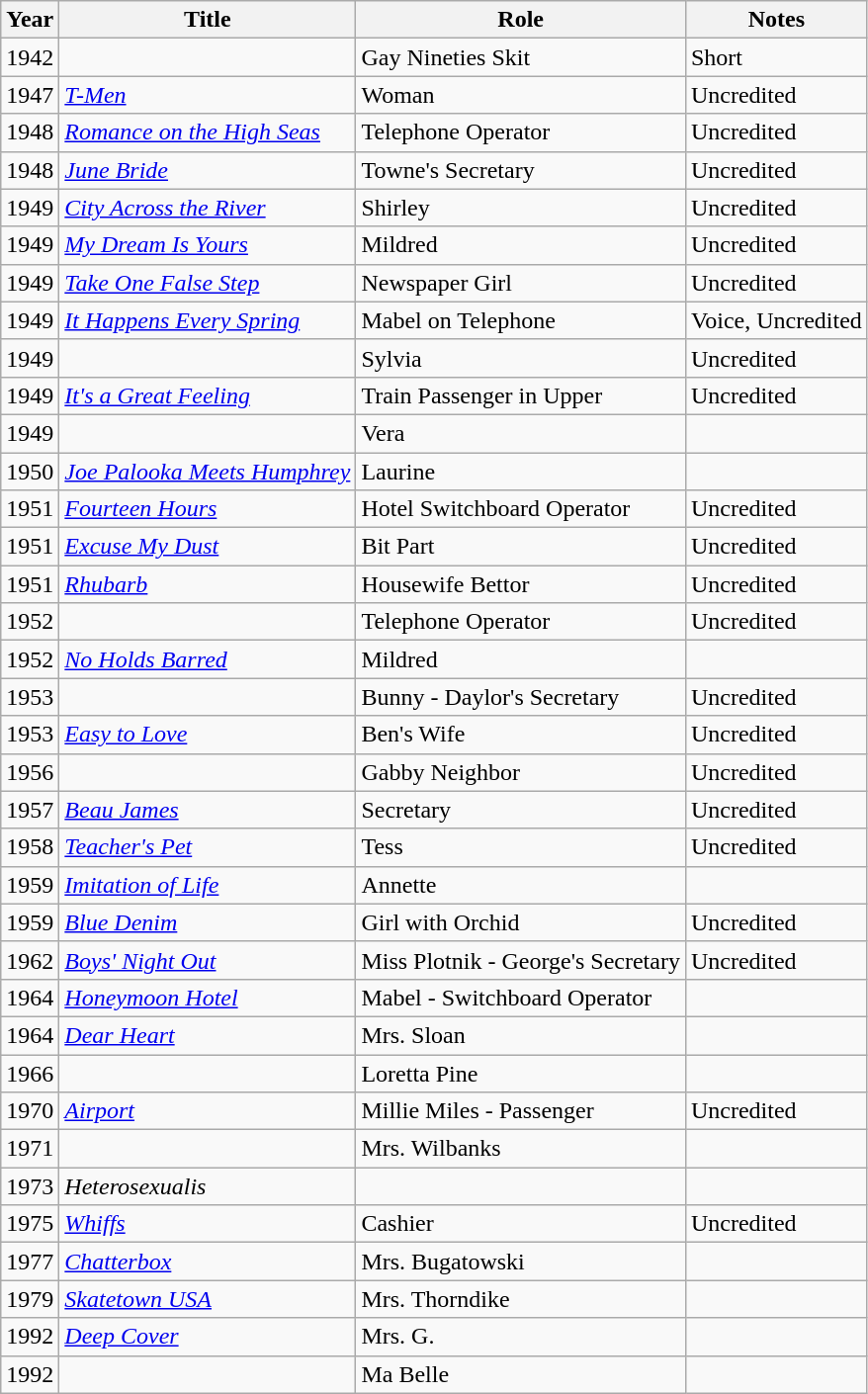<table class="wikitable sortable">
<tr>
<th>Year</th>
<th>Title</th>
<th>Role</th>
<th class="unsortable">Notes</th>
</tr>
<tr>
<td>1942</td>
<td><em></em></td>
<td>Gay Nineties Skit</td>
<td>Short</td>
</tr>
<tr>
<td>1947</td>
<td><em><a href='#'>T-Men</a></em></td>
<td>Woman</td>
<td>Uncredited</td>
</tr>
<tr>
<td>1948</td>
<td><em><a href='#'>Romance on the High Seas</a></em></td>
<td>Telephone Operator</td>
<td>Uncredited</td>
</tr>
<tr>
<td>1948</td>
<td><em><a href='#'>June Bride</a></em></td>
<td>Towne's Secretary</td>
<td>Uncredited</td>
</tr>
<tr>
<td>1949</td>
<td><em><a href='#'>City Across the River</a></em></td>
<td>Shirley</td>
<td>Uncredited</td>
</tr>
<tr>
<td>1949</td>
<td><em><a href='#'>My Dream Is Yours</a></em></td>
<td>Mildred</td>
<td>Uncredited</td>
</tr>
<tr>
<td>1949</td>
<td><em><a href='#'>Take One False Step</a></em></td>
<td>Newspaper Girl</td>
<td>Uncredited</td>
</tr>
<tr>
<td>1949</td>
<td><em><a href='#'>It Happens Every Spring</a></em></td>
<td>Mabel on Telephone</td>
<td>Voice, Uncredited</td>
</tr>
<tr>
<td>1949</td>
<td><em></em></td>
<td>Sylvia</td>
<td>Uncredited</td>
</tr>
<tr>
<td>1949</td>
<td><em><a href='#'>It's a Great Feeling</a></em></td>
<td>Train Passenger in Upper</td>
<td>Uncredited</td>
</tr>
<tr>
<td>1949</td>
<td><em></em></td>
<td>Vera</td>
<td></td>
</tr>
<tr>
<td>1950</td>
<td><em><a href='#'>Joe Palooka Meets Humphrey</a></em></td>
<td>Laurine</td>
<td></td>
</tr>
<tr>
<td>1951</td>
<td><em><a href='#'>Fourteen Hours</a></em></td>
<td>Hotel Switchboard Operator</td>
<td>Uncredited</td>
</tr>
<tr>
<td>1951</td>
<td><em><a href='#'>Excuse My Dust</a></em></td>
<td>Bit Part</td>
<td>Uncredited</td>
</tr>
<tr>
<td>1951</td>
<td><em><a href='#'>Rhubarb</a></em></td>
<td>Housewife Bettor</td>
<td>Uncredited</td>
</tr>
<tr>
<td>1952</td>
<td><em></em></td>
<td>Telephone Operator</td>
<td>Uncredited</td>
</tr>
<tr>
<td>1952</td>
<td><em><a href='#'>No Holds Barred</a></em></td>
<td>Mildred</td>
<td></td>
</tr>
<tr>
<td>1953</td>
<td><em></em></td>
<td>Bunny - Daylor's Secretary</td>
<td>Uncredited</td>
</tr>
<tr>
<td>1953</td>
<td><em><a href='#'>Easy to Love</a></em></td>
<td>Ben's Wife</td>
<td>Uncredited</td>
</tr>
<tr>
<td>1956</td>
<td><em></em></td>
<td>Gabby Neighbor</td>
<td>Uncredited</td>
</tr>
<tr>
<td>1957</td>
<td><em><a href='#'>Beau James</a></em></td>
<td>Secretary</td>
<td>Uncredited</td>
</tr>
<tr>
<td>1958</td>
<td><em><a href='#'>Teacher's Pet</a></em></td>
<td>Tess</td>
<td>Uncredited</td>
</tr>
<tr>
<td>1959</td>
<td><em><a href='#'>Imitation of Life</a></em></td>
<td>Annette</td>
<td></td>
</tr>
<tr>
<td>1959</td>
<td><em><a href='#'>Blue Denim</a></em></td>
<td>Girl with Orchid</td>
<td>Uncredited</td>
</tr>
<tr>
<td>1962</td>
<td><em><a href='#'>Boys' Night Out</a></em></td>
<td>Miss Plotnik - George's Secretary</td>
<td>Uncredited</td>
</tr>
<tr>
<td>1964</td>
<td><em><a href='#'>Honeymoon Hotel</a></em></td>
<td>Mabel - Switchboard Operator</td>
<td></td>
</tr>
<tr>
<td>1964</td>
<td><em><a href='#'>Dear Heart</a></em></td>
<td>Mrs. Sloan</td>
<td></td>
</tr>
<tr>
<td>1966</td>
<td><em></em></td>
<td>Loretta Pine</td>
<td></td>
</tr>
<tr>
<td>1970</td>
<td><em><a href='#'>Airport</a></em></td>
<td>Millie Miles - Passenger</td>
<td>Uncredited</td>
</tr>
<tr>
<td>1971</td>
<td><em></em></td>
<td>Mrs. Wilbanks</td>
<td></td>
</tr>
<tr>
<td>1973</td>
<td><em>Heterosexualis</em></td>
<td></td>
<td></td>
</tr>
<tr>
<td>1975</td>
<td><em><a href='#'>Whiffs</a></em></td>
<td>Cashier</td>
<td>Uncredited</td>
</tr>
<tr>
<td>1977</td>
<td><em><a href='#'>Chatterbox</a></em></td>
<td>Mrs. Bugatowski</td>
<td></td>
</tr>
<tr>
<td>1979</td>
<td><em><a href='#'>Skatetown USA</a></em></td>
<td>Mrs. Thorndike</td>
<td></td>
</tr>
<tr>
<td>1992</td>
<td><em><a href='#'>Deep Cover</a></em></td>
<td>Mrs. G.</td>
<td></td>
</tr>
<tr>
<td>1992</td>
<td><em></em></td>
<td>Ma Belle</td>
<td></td>
</tr>
</table>
